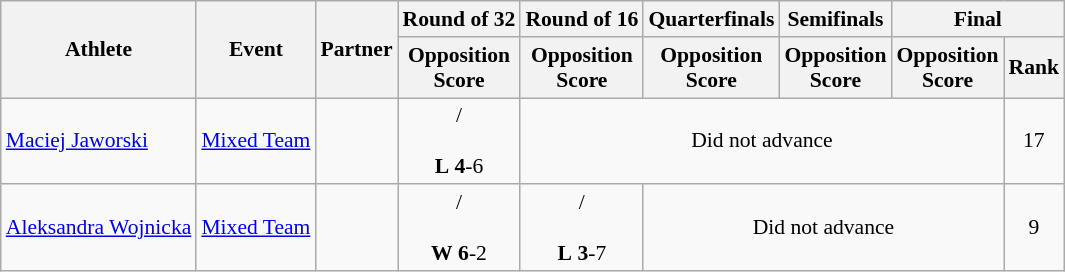<table class="wikitable" border="1" style="font-size:90%">
<tr>
<th rowspan=2>Athlete</th>
<th rowspan=2>Event</th>
<th rowspan=2>Partner</th>
<th>Round of 32</th>
<th>Round of 16</th>
<th>Quarterfinals</th>
<th>Semifinals</th>
<th colspan=2>Final</th>
</tr>
<tr>
<th>Opposition<br>Score</th>
<th>Opposition<br>Score</th>
<th>Opposition<br>Score</th>
<th>Opposition<br>Score</th>
<th>Opposition<br>Score</th>
<th>Rank</th>
</tr>
<tr>
<td><a href='#'>Maciej Jaworski</a></td>
<td><a href='#'>Mixed Team</a></td>
<td></td>
<td align=center>/ <br>  <br> <strong>L</strong> <strong>4</strong>-6</td>
<td colspan=4 align=center>Did not advance</td>
<td align=center>17</td>
</tr>
<tr>
<td><a href='#'>Aleksandra Wojnicka</a></td>
<td><a href='#'>Mixed Team</a></td>
<td></td>
<td align=center>/ <br>  <br> <strong>W</strong> <strong>6</strong>-2</td>
<td align=center>/ <br>  <br> <strong>L</strong> <strong>3</strong>-7</td>
<td colspan=3 align=center>Did not advance</td>
<td align=center>9</td>
</tr>
</table>
